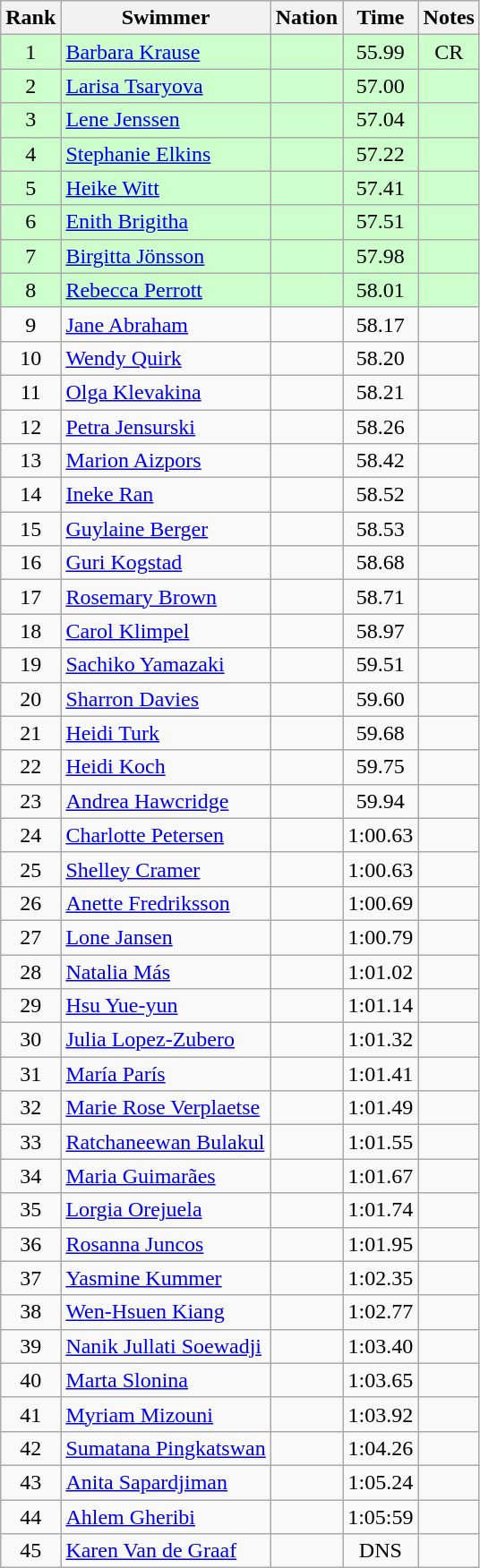<table class="wikitable sortable" style="text-align:center">
<tr>
<th>Rank</th>
<th>Swimmer</th>
<th>Nation</th>
<th>Time</th>
<th>Notes</th>
</tr>
<tr bgcolor=ccffcc>
<td>1</td>
<td align=left><a href='#'>Barbara Krause</a></td>
<td align=left></td>
<td>55.99</td>
<td>CR</td>
</tr>
<tr bgcolor=ccffcc>
<td>2</td>
<td align=left><a href='#'>Larisa Tsaryova</a></td>
<td align=left></td>
<td>57.00</td>
<td></td>
</tr>
<tr bgcolor=ccffcc>
<td>3</td>
<td align=left><a href='#'>Lene Jenssen</a></td>
<td align=left></td>
<td>57.04</td>
<td></td>
</tr>
<tr bgcolor=ccffcc>
<td>4</td>
<td align=left><a href='#'>Stephanie Elkins</a></td>
<td align=left></td>
<td>57.22</td>
<td></td>
</tr>
<tr bgcolor=ccffcc>
<td>5</td>
<td align=left><a href='#'>Heike Witt</a></td>
<td align=left></td>
<td>57.41</td>
<td></td>
</tr>
<tr bgcolor=ccffcc>
<td>6</td>
<td align=left><a href='#'>Enith Brigitha</a></td>
<td align=left></td>
<td>57.51</td>
<td></td>
</tr>
<tr bgcolor=ccffcc>
<td>7</td>
<td align=left><a href='#'>Birgitta Jönsson</a></td>
<td align=left></td>
<td>57.98</td>
<td></td>
</tr>
<tr bgcolor=ccffcc>
<td>8</td>
<td align=left><a href='#'>Rebecca Perrott</a></td>
<td align=left></td>
<td>58.01</td>
<td></td>
</tr>
<tr>
<td>9</td>
<td align=left><a href='#'>Jane Abraham</a></td>
<td align=left></td>
<td>58.17</td>
<td></td>
</tr>
<tr>
<td>10</td>
<td align=left><a href='#'>Wendy Quirk</a></td>
<td align=left></td>
<td>58.20</td>
<td></td>
</tr>
<tr>
<td>11</td>
<td align=left><a href='#'>Olga Klevakina</a></td>
<td align=left></td>
<td>58.21</td>
<td></td>
</tr>
<tr>
<td>12</td>
<td align=left><a href='#'>Petra Jensurski</a></td>
<td align=left></td>
<td>58.26</td>
<td></td>
</tr>
<tr>
<td>13</td>
<td align=left><a href='#'>Marion Aizpors</a></td>
<td align=left></td>
<td>58.42</td>
<td></td>
</tr>
<tr>
<td>14</td>
<td align=left><a href='#'>Ineke Ran</a></td>
<td align=left></td>
<td>58.52</td>
<td></td>
</tr>
<tr>
<td>15</td>
<td align=left><a href='#'>Guylaine Berger</a></td>
<td align=left></td>
<td>58.53</td>
<td></td>
</tr>
<tr>
<td>16</td>
<td align=left><a href='#'>Guri Kogstad</a></td>
<td align=left></td>
<td>58.68</td>
<td></td>
</tr>
<tr>
<td>17</td>
<td align=left><a href='#'>Rosemary Brown</a></td>
<td align=left></td>
<td>58.71</td>
<td></td>
</tr>
<tr>
<td>18</td>
<td align=left><a href='#'>Carol Klimpel</a></td>
<td align=left></td>
<td>58.97</td>
<td></td>
</tr>
<tr>
<td>19</td>
<td align=left><a href='#'>Sachiko Yamazaki</a></td>
<td align=left></td>
<td>59.51</td>
<td></td>
</tr>
<tr>
<td>20</td>
<td align=left><a href='#'>Sharron Davies</a></td>
<td align=left></td>
<td>59.60</td>
<td></td>
</tr>
<tr>
<td>21</td>
<td align=left><a href='#'>Heidi Turk</a></td>
<td align=left></td>
<td>59.68</td>
<td></td>
</tr>
<tr>
<td>22</td>
<td align=left><a href='#'>Heidi Koch</a></td>
<td align=left></td>
<td>59.75</td>
<td></td>
</tr>
<tr>
<td>23</td>
<td align=left><a href='#'>Andrea Hawcridge</a></td>
<td align=left></td>
<td>59.94</td>
<td></td>
</tr>
<tr>
<td>24</td>
<td align=left><a href='#'>Charlotte Petersen</a></td>
<td align=left></td>
<td>1:00.63</td>
<td></td>
</tr>
<tr>
<td>25</td>
<td align=left><a href='#'>Shelley Cramer</a></td>
<td align=left></td>
<td>1:00.63</td>
<td></td>
</tr>
<tr>
<td>26</td>
<td align=left><a href='#'>Anette Fredriksson</a></td>
<td align=left></td>
<td>1:00.69</td>
<td></td>
</tr>
<tr>
<td>27</td>
<td align=left><a href='#'>Lone Jansen</a></td>
<td align=left></td>
<td>1:00.79</td>
<td></td>
</tr>
<tr>
<td>28</td>
<td align=left><a href='#'>Natalia Más</a></td>
<td align=left></td>
<td>1:01.02</td>
<td></td>
</tr>
<tr>
<td>29</td>
<td align=left><a href='#'>Hsu Yue-yun</a></td>
<td align=left></td>
<td>1:01.14</td>
<td></td>
</tr>
<tr>
<td>30</td>
<td align=left><a href='#'>Julia Lopez-Zubero</a></td>
<td align=left></td>
<td>1:01.32</td>
<td></td>
</tr>
<tr>
<td>31</td>
<td align=left><a href='#'>María París</a></td>
<td align=left></td>
<td>1:01.41</td>
<td></td>
</tr>
<tr>
<td>32</td>
<td align=left><a href='#'>Marie Rose Verplaetse</a></td>
<td align=left></td>
<td>1:01.49</td>
<td></td>
</tr>
<tr>
<td>33</td>
<td align=left><a href='#'>Ratchaneewan Bulakul</a></td>
<td align=left></td>
<td>1:01.55</td>
<td></td>
</tr>
<tr>
<td>34</td>
<td align=left><a href='#'>Maria Guimarães</a></td>
<td align=left></td>
<td>1:01.67</td>
<td></td>
</tr>
<tr>
<td>35</td>
<td align=left><a href='#'>Lorgia Orejuela</a></td>
<td align=left></td>
<td>1:01.74</td>
<td></td>
</tr>
<tr>
<td>36</td>
<td align=left><a href='#'>Rosanna Juncos</a></td>
<td align=left></td>
<td>1:01.95</td>
<td></td>
</tr>
<tr>
<td>37</td>
<td align=left><a href='#'>Yasmine Kummer</a></td>
<td align=left></td>
<td>1:02.35</td>
<td></td>
</tr>
<tr>
<td>38</td>
<td align=left><a href='#'>Wen-Hsuen Kiang</a></td>
<td align=left></td>
<td>1:02.77</td>
<td></td>
</tr>
<tr>
<td>39</td>
<td align=left><a href='#'>Nanik Jullati Soewadji</a></td>
<td align=left></td>
<td>1:03.40</td>
<td></td>
</tr>
<tr>
<td>40</td>
<td align=left><a href='#'>Marta Slonina</a></td>
<td align=left></td>
<td>1:03.65</td>
<td></td>
</tr>
<tr>
<td>41</td>
<td align=left><a href='#'>Myriam Mizouni</a></td>
<td align=left></td>
<td>1:03.92</td>
<td></td>
</tr>
<tr>
<td>42</td>
<td align=left><a href='#'>Sumatana Pingkatswan</a></td>
<td align=left></td>
<td>1:04.26</td>
<td></td>
</tr>
<tr>
<td>43</td>
<td align=left><a href='#'>Anita Sapardjiman</a></td>
<td align=left></td>
<td>1:05.24</td>
<td></td>
</tr>
<tr>
<td>44</td>
<td align=left><a href='#'>Ahlem Gheribi</a></td>
<td align=left></td>
<td>1:05:59</td>
<td></td>
</tr>
<tr>
<td>45</td>
<td align=left><a href='#'>Karen Van de Graaf</a></td>
<td align=left></td>
<td>DNS</td>
<td></td>
</tr>
</table>
